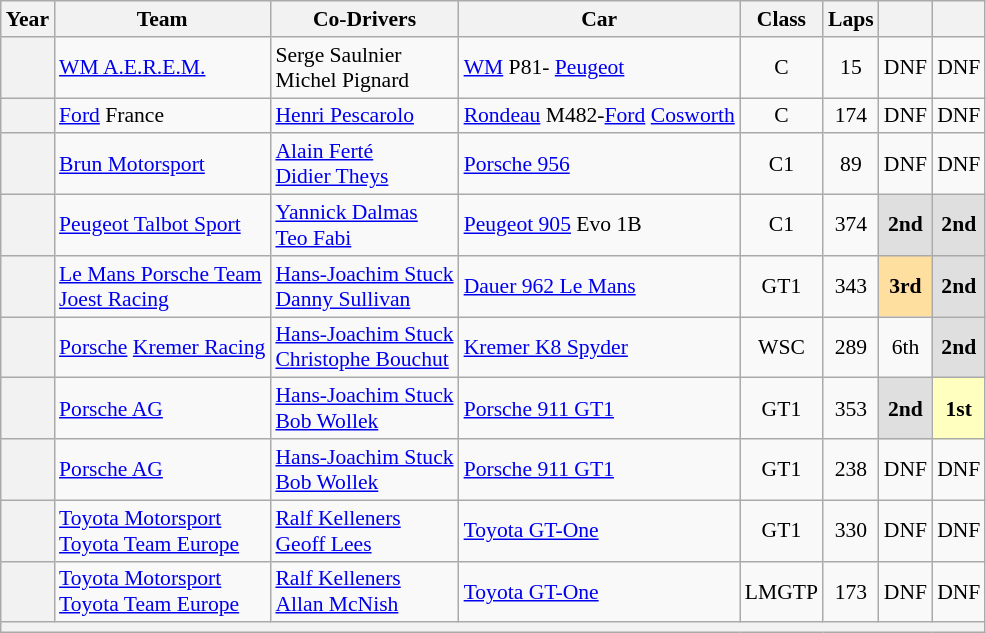<table class="wikitable" style="text-align:center; font-size:90%">
<tr>
<th>Year</th>
<th>Team</th>
<th>Co-Drivers</th>
<th>Car</th>
<th>Class</th>
<th>Laps</th>
<th></th>
<th></th>
</tr>
<tr>
<th></th>
<td align="left"> <a href='#'>WM A.E.R.E.M.</a></td>
<td align="left"> Serge Saulnier<br> Michel Pignard</td>
<td align="left"><a href='#'>WM</a> P81- <a href='#'>Peugeot</a></td>
<td>C</td>
<td>15</td>
<td>DNF</td>
<td>DNF</td>
</tr>
<tr>
<th></th>
<td align="left"> <a href='#'>Ford</a> France</td>
<td align="left"> <a href='#'>Henri Pescarolo</a></td>
<td align="left" nowrap><a href='#'>Rondeau</a> M482-<a href='#'>Ford</a> <a href='#'>Cosworth</a></td>
<td>C</td>
<td>174</td>
<td>DNF</td>
<td>DNF</td>
</tr>
<tr>
<th></th>
<td align="left"> <a href='#'>Brun Motorsport</a></td>
<td align="left"> <a href='#'>Alain Ferté</a><br> <a href='#'>Didier Theys</a></td>
<td align="left"><a href='#'>Porsche 956</a></td>
<td>C1</td>
<td>89</td>
<td>DNF</td>
<td>DNF</td>
</tr>
<tr>
<th></th>
<td align="left"> <a href='#'>Peugeot Talbot Sport</a></td>
<td align="left"> <a href='#'>Yannick Dalmas</a><br> <a href='#'>Teo Fabi</a></td>
<td align="left"><a href='#'>Peugeot 905</a> Evo 1B</td>
<td>C1</td>
<td>374</td>
<td style="background:#DFDFDF;"><strong>2nd</strong></td>
<td style="background:#DFDFDF;"><strong>2nd</strong></td>
</tr>
<tr>
<th></th>
<td align="left" nowrap> <a href='#'>Le Mans Porsche Team</a><br> <a href='#'>Joest Racing</a></td>
<td align="left" nowrap> <a href='#'>Hans-Joachim Stuck</a><br> <a href='#'>Danny Sullivan</a></td>
<td align="left"><a href='#'>Dauer 962 Le Mans</a></td>
<td>GT1</td>
<td>343</td>
<td style="background:#FFDF9F;"><strong>3rd</strong></td>
<td style="background:#DFDFDF;"><strong>2nd</strong></td>
</tr>
<tr>
<th></th>
<td align="left" nowrap> <a href='#'>Porsche</a> <a href='#'>Kremer Racing</a></td>
<td align="left" nowrap> <a href='#'>Hans-Joachim Stuck</a><br> <a href='#'>Christophe Bouchut</a></td>
<td align="left"><a href='#'>Kremer K8 Spyder</a></td>
<td>WSC</td>
<td>289</td>
<td>6th</td>
<td style="background:#DFDFDF;"><strong>2nd</strong></td>
</tr>
<tr>
<th></th>
<td align="left"> <a href='#'>Porsche AG</a></td>
<td align="left"> <a href='#'>Hans-Joachim Stuck</a><br> <a href='#'>Bob Wollek</a></td>
<td align="left"><a href='#'>Porsche 911 GT1</a></td>
<td>GT1</td>
<td>353</td>
<td style="background:#DFDFDF;"><strong>2nd</strong></td>
<td style="background:#FFFFBF;"><strong>1st</strong></td>
</tr>
<tr>
<th></th>
<td align="left"> <a href='#'>Porsche AG</a></td>
<td align="left"> <a href='#'>Hans-Joachim Stuck</a><br> <a href='#'>Bob Wollek</a></td>
<td align="left"><a href='#'>Porsche 911 GT1</a></td>
<td>GT1</td>
<td>238</td>
<td>DNF</td>
<td>DNF</td>
</tr>
<tr>
<th></th>
<td align="left"> <a href='#'>Toyota Motorsport</a><br> <a href='#'>Toyota Team Europe</a></td>
<td align="left"> <a href='#'>Ralf Kelleners</a><br> <a href='#'>Geoff Lees</a></td>
<td align="left"><a href='#'>Toyota GT-One</a></td>
<td>GT1</td>
<td>330</td>
<td>DNF</td>
<td>DNF</td>
</tr>
<tr>
<th></th>
<td align="left"> <a href='#'>Toyota Motorsport</a><br> <a href='#'>Toyota Team Europe</a></td>
<td align="left"> <a href='#'>Ralf Kelleners</a><br> <a href='#'>Allan McNish</a></td>
<td align="left"><a href='#'>Toyota GT-One</a></td>
<td>LMGTP</td>
<td>173</td>
<td>DNF</td>
<td>DNF</td>
</tr>
<tr>
<th colspan="8"></th>
</tr>
</table>
